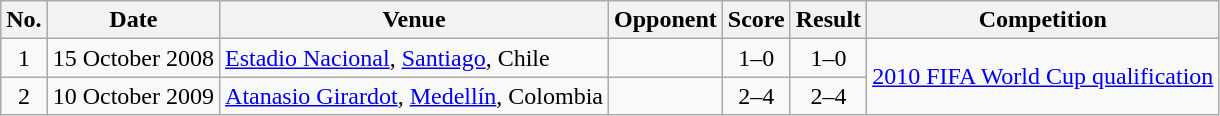<table class="wikitable sortable">
<tr>
<th scope="col">No.</th>
<th scope="col">Date</th>
<th scope="col">Venue</th>
<th scope="col">Opponent</th>
<th scope="col">Score</th>
<th scope="col">Result</th>
<th scope="col">Competition</th>
</tr>
<tr>
<td align="center">1</td>
<td>15 October 2008</td>
<td><a href='#'>Estadio Nacional</a>, <a href='#'>Santiago</a>, Chile</td>
<td></td>
<td align="center">1–0</td>
<td align="center">1–0</td>
<td rowspan="2"><a href='#'>2010 FIFA World Cup qualification</a></td>
</tr>
<tr>
<td align="center">2</td>
<td>10 October 2009</td>
<td><a href='#'>Atanasio Girardot</a>, <a href='#'>Medellín</a>, Colombia</td>
<td></td>
<td align="center">2–4</td>
<td align="center">2–4</td>
</tr>
</table>
